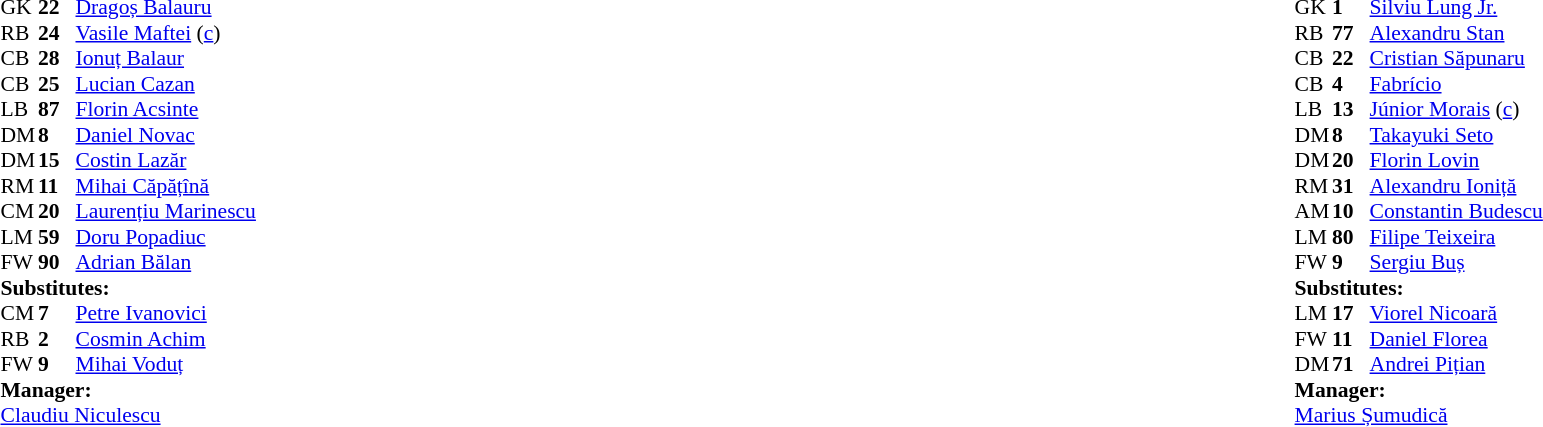<table width="100%">
<tr>
<td valign="top" width="50%"><br><table style="font-size: 90%" cellspacing="0" cellpadding="0">
<tr>
<td colspan="4"></td>
</tr>
<tr>
<th width=25></th>
<th width=25></th>
</tr>
<tr>
<td>GK</td>
<td><strong>22</strong></td>
<td> <a href='#'>Dragoș Balauru</a></td>
</tr>
<tr>
<td>RB</td>
<td><strong>24</strong></td>
<td> <a href='#'>Vasile Maftei</a> (<a href='#'>c</a>)</td>
</tr>
<tr>
<td>CB</td>
<td><strong>28</strong></td>
<td> <a href='#'>Ionuț Balaur</a></td>
</tr>
<tr>
<td>CB</td>
<td><strong>25</strong></td>
<td> <a href='#'>Lucian Cazan</a></td>
<td></td>
<td></td>
</tr>
<tr>
<td>LB</td>
<td><strong>87</strong></td>
<td> <a href='#'>Florin Acsinte</a></td>
</tr>
<tr>
<td>DM</td>
<td><strong>8</strong></td>
<td> <a href='#'>Daniel Novac</a></td>
<td></td>
<td></td>
</tr>
<tr>
<td>DM</td>
<td><strong>15</strong></td>
<td> <a href='#'>Costin Lazăr</a></td>
<td></td>
</tr>
<tr>
<td>RM</td>
<td><strong>11</strong></td>
<td> <a href='#'>Mihai Căpățînă</a></td>
<td></td>
</tr>
<tr>
<td>CM</td>
<td><strong>20</strong></td>
<td> <a href='#'>Laurențiu Marinescu</a></td>
</tr>
<tr>
<td>LM</td>
<td><strong>59</strong></td>
<td> <a href='#'>Doru Popadiuc</a></td>
<td></td>
<td></td>
</tr>
<tr>
<td>FW</td>
<td><strong>90</strong></td>
<td> <a href='#'>Adrian Bălan</a></td>
<td></td>
</tr>
<tr>
<td colspan=3><strong>Substitutes:</strong></td>
</tr>
<tr>
<td>CM</td>
<td><strong>7</strong></td>
<td> <a href='#'>Petre Ivanovici</a></td>
<td></td>
<td></td>
</tr>
<tr>
<td>RB</td>
<td><strong>2</strong></td>
<td> <a href='#'>Cosmin Achim</a></td>
<td></td>
<td></td>
</tr>
<tr>
<td>FW</td>
<td><strong>9</strong></td>
<td> <a href='#'>Mihai Voduț</a></td>
<td></td>
<td></td>
</tr>
<tr>
<td colspan=3><strong>Manager:</strong></td>
</tr>
<tr>
<td colspan=4> <a href='#'>Claudiu Niculescu</a></td>
</tr>
</table>
</td>
<td valign="top"></td>
<td style="vertical-align:top; width:50%;"><br><table style="font-size: 90%" cellspacing="0" cellpadding="0" align=center>
<tr>
<td colspan="4"></td>
</tr>
<tr>
<th width=25></th>
<th width=25></th>
</tr>
<tr>
<td>GK</td>
<td><strong>1</strong></td>
<td> <a href='#'>Silviu Lung Jr.</a></td>
</tr>
<tr>
<td>RB</td>
<td><strong>77</strong></td>
<td> <a href='#'>Alexandru Stan</a></td>
<td></td>
</tr>
<tr>
<td>CB</td>
<td><strong>22</strong></td>
<td> <a href='#'>Cristian Săpunaru</a></td>
<td></td>
</tr>
<tr>
<td>CB</td>
<td><strong>4</strong></td>
<td> <a href='#'>Fabrício</a></td>
</tr>
<tr>
<td>LB</td>
<td><strong>13</strong></td>
<td> <a href='#'>Júnior Morais</a> (<a href='#'>c</a>)</td>
</tr>
<tr>
<td>DM</td>
<td><strong>8</strong></td>
<td> <a href='#'>Takayuki Seto</a></td>
</tr>
<tr>
<td>DM</td>
<td><strong>20</strong></td>
<td> <a href='#'>Florin Lovin</a></td>
<td></td>
<td></td>
</tr>
<tr>
<td>RM</td>
<td><strong>31</strong></td>
<td> <a href='#'>Alexandru Ioniță</a></td>
</tr>
<tr>
<td>AM</td>
<td><strong>10</strong></td>
<td> <a href='#'>Constantin Budescu</a></td>
</tr>
<tr>
<td>LM</td>
<td><strong>80</strong></td>
<td> <a href='#'>Filipe Teixeira</a></td>
<td></td>
<td></td>
</tr>
<tr>
<td>FW</td>
<td><strong>9</strong></td>
<td> <a href='#'>Sergiu Buș</a></td>
<td></td>
<td></td>
</tr>
<tr>
<td colspan=3><strong>Substitutes:</strong></td>
</tr>
<tr>
<td>LM</td>
<td><strong>17</strong></td>
<td> <a href='#'>Viorel Nicoară</a></td>
<td></td>
<td></td>
</tr>
<tr>
<td>FW</td>
<td><strong>11</strong></td>
<td> <a href='#'>Daniel Florea</a></td>
<td></td>
<td></td>
</tr>
<tr>
<td>DM</td>
<td><strong>71</strong></td>
<td> <a href='#'>Andrei Pițian</a></td>
<td></td>
<td></td>
</tr>
<tr>
<td colspan=3><strong>Manager:</strong></td>
</tr>
<tr>
<td colspan=4> <a href='#'>Marius Șumudică</a></td>
</tr>
</table>
</td>
</tr>
<tr>
</tr>
</table>
